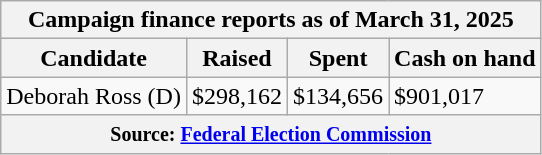<table class="wikitable sortable">
<tr>
<th colspan=4>Campaign finance reports as of March 31, 2025</th>
</tr>
<tr style="text-align:center;">
<th>Candidate</th>
<th>Raised</th>
<th>Spent</th>
<th>Cash on hand</th>
</tr>
<tr>
<td>Deborah Ross (D)</td>
<td>$298,162</td>
<td>$134,656</td>
<td>$901,017</td>
</tr>
<tr>
<th colspan="4"><small>Source: <a href='#'>Federal Election Commission</a></small></th>
</tr>
</table>
